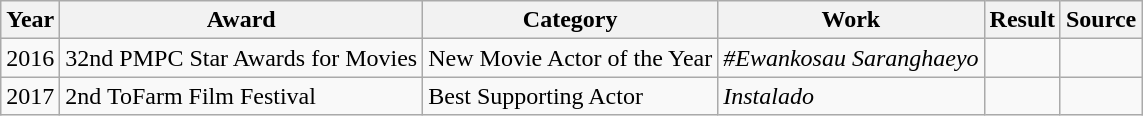<table class="wikitable">
<tr>
<th>Year</th>
<th>Award</th>
<th>Category</th>
<th>Work</th>
<th>Result</th>
<th>Source </th>
</tr>
<tr>
<td>2016</td>
<td>32nd PMPC Star Awards for Movies</td>
<td>New Movie Actor of the Year</td>
<td><em>#Ewankosau Saranghaeyo</em></td>
<td></td>
<td></td>
</tr>
<tr>
<td>2017</td>
<td>2nd ToFarm Film Festival</td>
<td>Best Supporting Actor</td>
<td><em>Instalado</em></td>
<td></td>
<td></td>
</tr>
</table>
